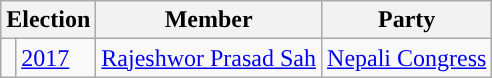<table class="wikitable">
<tr>
<th colspan="2">Election</th>
<th>Member</th>
<th>Party</th>
</tr>
<tr>
<td style="background-color:"></td>
<td><a href='#'>2017</a></td>
<td><a href='#'>Rajeshwor Prasad Sah</a></td>
<td><a href='#'>Nepali Congress</a></td>
</tr>
</table>
